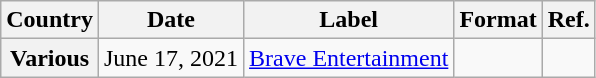<table class="wikitable plainrowheaders">
<tr>
<th>Country</th>
<th>Date</th>
<th>Label</th>
<th>Format</th>
<th>Ref.</th>
</tr>
<tr>
<th scope="row">Various</th>
<td>June 17, 2021</td>
<td><a href='#'>Brave Entertainment</a></td>
<td></td>
<td align="center"></td>
</tr>
</table>
